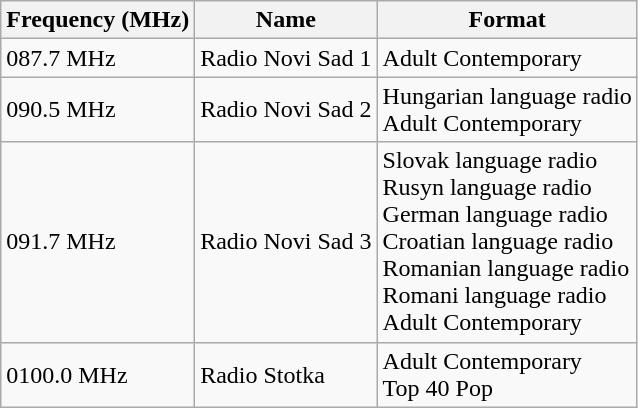<table class="wikitable sortable">
<tr>
<th>Frequency (MHz)</th>
<th>Name</th>
<th>Format</th>
</tr>
<tr>
<td><span>0</span>87.7 MHz</td>
<td>Radio Novi Sad 1</td>
<td>Adult Contemporary</td>
</tr>
<tr>
<td><span>0</span>90.5 MHz</td>
<td>Radio Novi Sad 2</td>
<td>Hungarian language radio<br>Adult Contemporary</td>
</tr>
<tr>
<td><span>0</span>91.7 MHz</td>
<td>Radio Novi Sad 3</td>
<td>Slovak language radio<br>Rusyn language radio<br>German language radio<br>Croatian language radio<br>Romanian language radio<br>Romani language radio<br>Adult Contemporary</td>
</tr>
<tr>
<td><span>0</span>100.0 MHz</td>
<td>Radio Stotka</td>
<td>Adult Contemporary<br>Top 40 Pop</td>
</tr>
</table>
